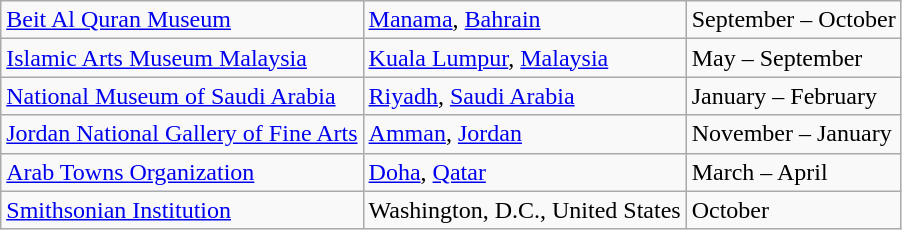<table class="wikitable" border="1">
<tr>
<td><a href='#'>Beit Al Quran Museum</a></td>
<td><a href='#'>Manama</a>, <a href='#'>Bahrain</a></td>
<td>September – October </td>
</tr>
<tr>
<td><a href='#'>Islamic Arts Museum Malaysia</a></td>
<td><a href='#'>Kuala Lumpur</a>, <a href='#'>Malaysia</a></td>
<td>May – September </td>
</tr>
<tr>
<td><a href='#'>National Museum of Saudi Arabia</a></td>
<td><a href='#'>Riyadh</a>, <a href='#'>Saudi Arabia</a></td>
<td>January – February </td>
</tr>
<tr>
<td><a href='#'>Jordan National Gallery of Fine Arts</a></td>
<td><a href='#'>Amman</a>, <a href='#'>Jordan</a></td>
<td>November  – January </td>
</tr>
<tr>
<td><a href='#'>Arab Towns Organization</a></td>
<td><a href='#'>Doha</a>, <a href='#'>Qatar</a></td>
<td>March – April </td>
</tr>
<tr>
<td><a href='#'>Smithsonian Institution</a></td>
<td>Washington, D.C., United States</td>
<td>October</td>
</tr>
</table>
